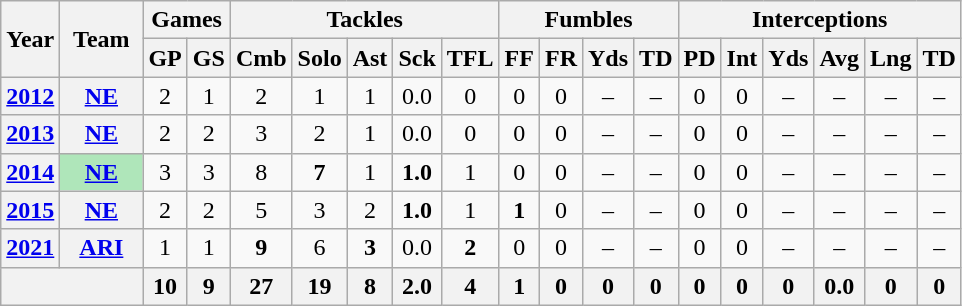<table class=wikitable style="text-align:center;">
<tr>
<th rowspan="2">Year</th>
<th rowspan="2">Team</th>
<th colspan="2">Games</th>
<th colspan="5">Tackles</th>
<th colspan="4">Fumbles</th>
<th colspan="6">Interceptions</th>
</tr>
<tr>
<th>GP</th>
<th>GS</th>
<th>Cmb</th>
<th>Solo</th>
<th>Ast</th>
<th>Sck</th>
<th>TFL</th>
<th>FF</th>
<th>FR</th>
<th>Yds</th>
<th>TD</th>
<th>PD</th>
<th>Int</th>
<th>Yds</th>
<th>Avg</th>
<th>Lng</th>
<th>TD</th>
</tr>
<tr>
<th><a href='#'>2012</a></th>
<th><a href='#'>NE</a></th>
<td>2</td>
<td>1</td>
<td>2</td>
<td>1</td>
<td>1</td>
<td>0.0</td>
<td>0</td>
<td>0</td>
<td>0</td>
<td>–</td>
<td>–</td>
<td>0</td>
<td>0</td>
<td>–</td>
<td>–</td>
<td>–</td>
<td>–</td>
</tr>
<tr>
<th><a href='#'>2013</a></th>
<th><a href='#'>NE</a></th>
<td>2</td>
<td>2</td>
<td>3</td>
<td>2</td>
<td>1</td>
<td>0.0</td>
<td>0</td>
<td>0</td>
<td>0</td>
<td>–</td>
<td>–</td>
<td>0</td>
<td>0</td>
<td>–</td>
<td>–</td>
<td>–</td>
<td>–</td>
</tr>
<tr>
<th><a href='#'>2014</a></th>
<th style="background:#afe6ba; width:3em;"><a href='#'>NE</a></th>
<td>3</td>
<td>3</td>
<td>8</td>
<td><strong>7</strong></td>
<td>1</td>
<td><strong>1.0</strong></td>
<td>1</td>
<td>0</td>
<td>0</td>
<td>–</td>
<td>–</td>
<td>0</td>
<td>0</td>
<td>–</td>
<td>–</td>
<td>–</td>
<td>–</td>
</tr>
<tr>
<th><a href='#'>2015</a></th>
<th><a href='#'>NE</a></th>
<td>2</td>
<td>2</td>
<td>5</td>
<td>3</td>
<td>2</td>
<td><strong>1.0</strong></td>
<td>1</td>
<td><strong>1</strong></td>
<td>0</td>
<td>–</td>
<td>–</td>
<td>0</td>
<td>0</td>
<td>–</td>
<td>–</td>
<td>–</td>
<td>–</td>
</tr>
<tr>
<th><a href='#'>2021</a></th>
<th><a href='#'>ARI</a></th>
<td>1</td>
<td>1</td>
<td><strong>9</strong></td>
<td>6</td>
<td><strong>3</strong></td>
<td>0.0</td>
<td><strong>2</strong></td>
<td>0</td>
<td>0</td>
<td>–</td>
<td>–</td>
<td>0</td>
<td>0</td>
<td>–</td>
<td>–</td>
<td>–</td>
<td>–</td>
</tr>
<tr>
<th colspan="2"></th>
<th>10</th>
<th>9</th>
<th>27</th>
<th>19</th>
<th>8</th>
<th>2.0</th>
<th>4</th>
<th>1</th>
<th>0</th>
<th>0</th>
<th>0</th>
<th>0</th>
<th>0</th>
<th>0</th>
<th>0.0</th>
<th>0</th>
<th>0</th>
</tr>
</table>
